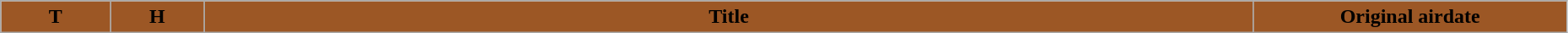<table class="wikitable" width="98%">
<tr>
<th style="background-color: #9C5725" width="7%">T</th>
<th style="background-color: #9C5725" width="6%">H</th>
<th style="background-color: #9C5725">Title</th>
<th style="background-color: #9C5725" width="20%">Original airdate<br>




</th>
</tr>
</table>
